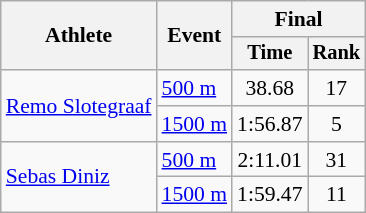<table class="wikitable" style="font-size:90%">
<tr>
<th rowspan=2>Athlete</th>
<th rowspan=2>Event</th>
<th colspan=2>Final</th>
</tr>
<tr style="font-size:95%">
<th>Time</th>
<th>Rank</th>
</tr>
<tr align=center>
<td align=left rowspan=2><a href='#'>Remo Slotegraaf</a></td>
<td align=left><a href='#'>500 m</a></td>
<td>38.68</td>
<td>17</td>
</tr>
<tr align=center>
<td align=left><a href='#'>1500 m</a></td>
<td>1:56.87</td>
<td>5</td>
</tr>
<tr align=center>
<td align=left rowspan=2><a href='#'>Sebas Diniz</a></td>
<td align=left><a href='#'>500 m</a></td>
<td>2:11.01</td>
<td>31</td>
</tr>
<tr align=center>
<td align=left><a href='#'>1500 m</a></td>
<td>1:59.47</td>
<td>11</td>
</tr>
</table>
